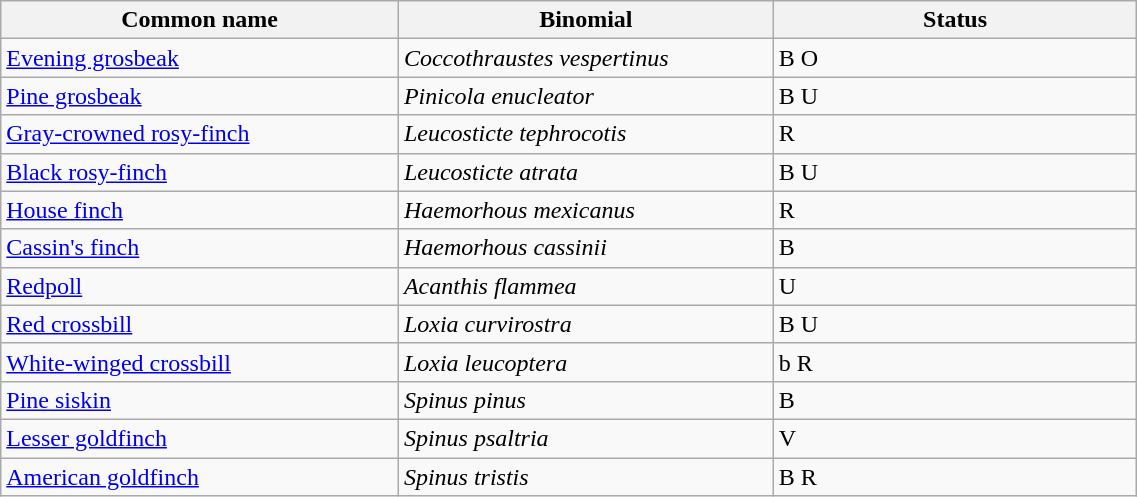<table width=60% class="wikitable">
<tr>
<th width=35%>Common name</th>
<th width=33%>Binomial</th>
<th width=32%>Status</th>
</tr>
<tr>
<td><a href='#'>Evening grosbeak</a></td>
<td><em>Coccothraustes vespertinus</em></td>
<td>B O</td>
</tr>
<tr>
<td><a href='#'>Pine grosbeak</a></td>
<td><em>Pinicola enucleator</em></td>
<td>B U</td>
</tr>
<tr>
<td><a href='#'>Gray-crowned rosy-finch</a></td>
<td><em>Leucosticte tephrocotis</em></td>
<td>R</td>
</tr>
<tr>
<td><a href='#'>Black rosy-finch</a></td>
<td><em>Leucosticte atrata</em></td>
<td>B U</td>
</tr>
<tr>
<td><a href='#'>House finch</a></td>
<td><em>Haemorhous mexicanus</em></td>
<td>R</td>
</tr>
<tr>
<td><a href='#'>Cassin's finch</a></td>
<td><em>Haemorhous cassinii</em></td>
<td>B</td>
</tr>
<tr>
<td><a href='#'>Redpoll</a></td>
<td><em>Acanthis flammea</em></td>
<td>U</td>
</tr>
<tr>
<td><a href='#'>Red crossbill</a></td>
<td><em>Loxia curvirostra</em></td>
<td>B U</td>
</tr>
<tr>
<td><a href='#'>White-winged crossbill</a></td>
<td><em>Loxia leucoptera</em></td>
<td>b R</td>
</tr>
<tr>
<td><a href='#'>Pine siskin</a></td>
<td><em>Spinus pinus</em></td>
<td>B</td>
</tr>
<tr>
<td><a href='#'>Lesser goldfinch</a></td>
<td><em>Spinus psaltria</em></td>
<td>V</td>
</tr>
<tr>
<td><a href='#'>American goldfinch</a></td>
<td><em>Spinus tristis</em></td>
<td>B R</td>
</tr>
</table>
